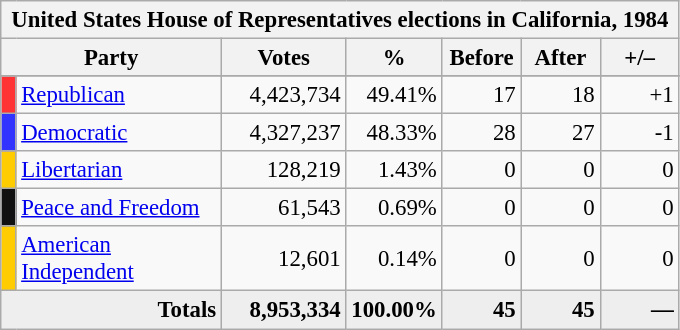<table class="wikitable" style="font-size: 95%;">
<tr>
<th colspan="7">United States House of Representatives elections in California, 1984</th>
</tr>
<tr>
<th colspan=2 style="width: 5em">Party</th>
<th style="width: 5em">Votes</th>
<th style="width: 3em">%</th>
<th style="width: 3em">Before</th>
<th style="width: 3em">After</th>
<th style="width: 3em">+/–</th>
</tr>
<tr>
</tr>
<tr>
<th style="background-color:#FF3333; width: 3px"></th>
<td style="width: 130px"><a href='#'>Republican</a></td>
<td align="right">4,423,734</td>
<td align="right">49.41%</td>
<td align="right">17</td>
<td align="right">18</td>
<td align="right">+1</td>
</tr>
<tr>
<th style="background-color:#3333FF; width: 3px"></th>
<td style="width: 130px"><a href='#'>Democratic</a></td>
<td align="right">4,327,237</td>
<td align="right">48.33%</td>
<td align="right">28</td>
<td align="right">27</td>
<td align="right">-1</td>
</tr>
<tr>
<th style="background-color:#FFCC00; width: 3px"></th>
<td style="width: 130px"><a href='#'>Libertarian</a></td>
<td align="right">128,219</td>
<td align="right">1.43%</td>
<td align="right">0</td>
<td align="right">0</td>
<td align="right">0</td>
</tr>
<tr>
<th style="background-color:#111111; width: 3px"></th>
<td style="width: 130px"><a href='#'>Peace and Freedom</a></td>
<td align="right">61,543</td>
<td align="right">0.69%</td>
<td align="right">0</td>
<td align="right">0</td>
<td align="right">0</td>
</tr>
<tr>
<th style="background-color:#FFCC00; width: 3px"></th>
<td style="width: 130px"><a href='#'>American Independent</a></td>
<td align="right">12,601</td>
<td align="right">0.14%</td>
<td align="right">0</td>
<td align="right">0</td>
<td align="right">0</td>
</tr>
<tr bgcolor="#EEEEEE">
<td colspan="2" align="right"><strong>Totals</strong></td>
<td align="right"><strong>8,953,334</strong></td>
<td align="right"><strong>100.00%</strong></td>
<td align="right"><strong>45</strong></td>
<td align="right"><strong>45</strong></td>
<td align="right"><strong>—</strong></td>
</tr>
</table>
